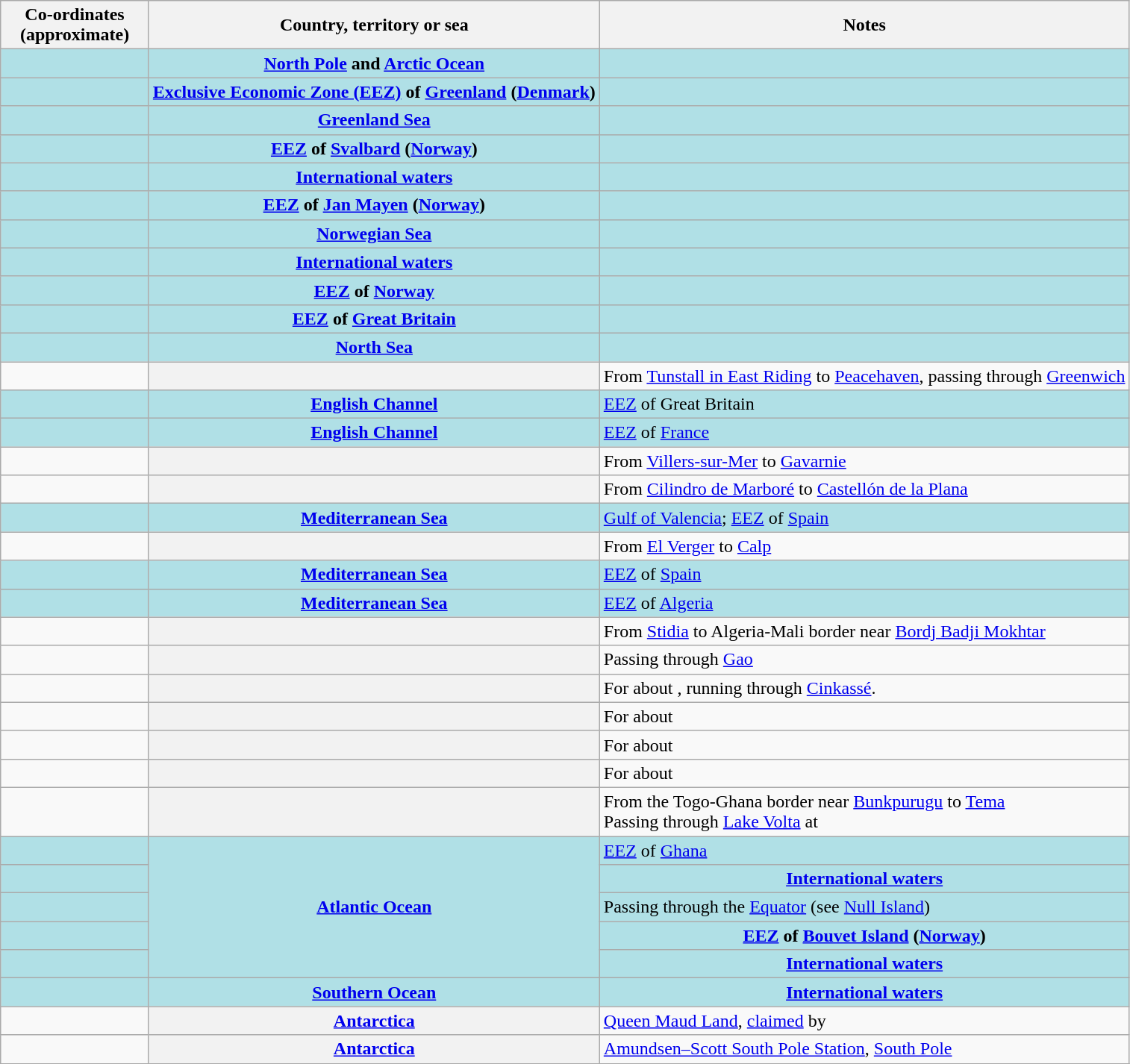<table class="wikitable plainrowheaders">
<tr>
<th scope="col" width="125">Co-ordinates<br>(approximate)</th>
<th scope="col">Country, territory or sea</th>
<th scope="col">Notes</th>
</tr>
<tr>
<td style="background:#b0e0e6;"></td>
<th scope="row" style="background:#b0e0e6;"><a href='#'>North Pole</a> and <a href='#'>Arctic Ocean</a></th>
<td style="background:#b0e0e6;"></td>
</tr>
<tr>
<td style="background:#b0e0e6;"></td>
<th scope="row" style="background:#b0e0e6;"><a href='#'>Exclusive Economic Zone (EEZ)</a> of <a href='#'>Greenland</a> (<a href='#'>Denmark</a>)</th>
<td style="background:#b0e0e6;"></td>
</tr>
<tr>
<td style="background:#b0e0e6;"></td>
<th scope="row" style="background:#b0e0e6;"><a href='#'>Greenland Sea</a></th>
<td style="background:#b0e0e6;"></td>
</tr>
<tr>
<td style="background:#b0e0e6;"></td>
<th scope="row" style="background:#b0e0e6;"><a href='#'>EEZ</a> of <a href='#'>Svalbard</a> (<a href='#'>Norway</a>)</th>
<td style="background:#b0e0e6;"></td>
</tr>
<tr>
<td style="background:#b0e0e6;"></td>
<th scope="row" style="background:#b0e0e6;"><a href='#'>International waters</a></th>
<td style="background:#b0e0e6;"></td>
</tr>
<tr>
<td style="background:#b0e0e6;"></td>
<th scope="row" style="background:#b0e0e6;"><a href='#'>EEZ</a> of <a href='#'>Jan Mayen</a> (<a href='#'>Norway</a>)</th>
<td style="background:#b0e0e6;"></td>
</tr>
<tr>
<td style="background:#b0e0e6;"></td>
<th scope="row" style="background:#b0e0e6;"><a href='#'>Norwegian Sea</a></th>
<td style="background:#b0e0e6;"></td>
</tr>
<tr>
<td style="background:#b0e0e6;"></td>
<th scope="row" style="background:#b0e0e6;"><a href='#'>International waters</a></th>
<td style="background:#b0e0e6;"></td>
</tr>
<tr>
<td style="background:#b0e0e6;"></td>
<th scope="row" style="background:#b0e0e6;"><a href='#'>EEZ</a> of <a href='#'>Norway</a></th>
<td style="background:#b0e0e6;"></td>
</tr>
<tr>
<td style="background:#b0e0e6;"></td>
<th scope="row" style="background:#b0e0e6;"><a href='#'>EEZ</a> of <a href='#'>Great Britain</a></th>
<td style="background:#b0e0e6;"></td>
</tr>
<tr>
<td style="background:#b0e0e6;"></td>
<th scope="row" style="background:#b0e0e6;"><a href='#'>North Sea</a></th>
<td style="background:#b0e0e6;"></td>
</tr>
<tr>
<td></td>
<th scope="row"></th>
<td>From <a href='#'>Tunstall in East Riding</a> to <a href='#'>Peacehaven</a>, passing through <a href='#'>Greenwich</a></td>
</tr>
<tr>
<td style="background:#b0e0e6;"></td>
<th scope="row" style="background:#b0e0e6;"><a href='#'>English Channel</a></th>
<td style="background:#b0e0e6;"><a href='#'>EEZ</a> of Great Britain</td>
</tr>
<tr>
<td style="background:#b0e0e6;"></td>
<th scope="row" style="background:#b0e0e6;"><a href='#'>English Channel</a></th>
<td style="background:#b0e0e6;"><a href='#'>EEZ</a> of <a href='#'>France</a></td>
</tr>
<tr>
<td></td>
<th scope="row"></th>
<td>From <a href='#'>Villers-sur-Mer</a> to <a href='#'>Gavarnie</a></td>
</tr>
<tr>
<td></td>
<th scope="row"></th>
<td>From <a href='#'>Cilindro de Marboré</a> to <a href='#'>Castellón de la Plana</a></td>
</tr>
<tr>
<td style="background:#b0e0e6;"></td>
<th scope="row" style="background:#b0e0e6;"><a href='#'>Mediterranean Sea</a></th>
<td style="background:#b0e0e6;"><a href='#'>Gulf of Valencia</a>; <a href='#'>EEZ</a> of <a href='#'>Spain</a></td>
</tr>
<tr>
<td></td>
<th scope="row"></th>
<td>From <a href='#'>El Verger</a> to <a href='#'>Calp</a></td>
</tr>
<tr>
<td style="background:#b0e0e6;"></td>
<th scope="row" style="background:#b0e0e6;"><a href='#'>Mediterranean Sea</a></th>
<td style="background:#b0e0e6;"><a href='#'>EEZ</a> of <a href='#'>Spain</a></td>
</tr>
<tr>
<td style="background:#b0e0e6;"></td>
<th scope="row" style="background:#b0e0e6;"><a href='#'>Mediterranean Sea</a></th>
<td style="background:#b0e0e6;"><a href='#'>EEZ</a> of <a href='#'>Algeria</a></td>
</tr>
<tr>
<td></td>
<th scope="row"></th>
<td>From <a href='#'>Stidia</a> to Algeria-Mali border near <a href='#'>Bordj Badji Mokhtar</a></td>
</tr>
<tr>
<td></td>
<th scope="row"></th>
<td>Passing through <a href='#'>Gao</a></td>
</tr>
<tr>
<td></td>
<th scope="row"></th>
<td>For about , running through <a href='#'>Cinkassé</a>.</td>
</tr>
<tr>
<td></td>
<th scope="row"></th>
<td>For about </td>
</tr>
<tr>
<td></td>
<th scope="row"></th>
<td>For about </td>
</tr>
<tr>
<td></td>
<th scope="row"></th>
<td>For about </td>
</tr>
<tr>
<td></td>
<th scope="row"></th>
<td>From the Togo-Ghana border near <a href='#'>Bunkpurugu</a> to <a href='#'>Tema</a><br>Passing through <a href='#'>Lake Volta</a> at </td>
</tr>
<tr>
<td style="background:#b0e0e6;"></td>
<th scope="row" style="background:#b0e0e6;" rowspan="5"><a href='#'>Atlantic Ocean</a></th>
<td style="background:#b0e0e6;"><a href='#'>EEZ</a> of <a href='#'>Ghana</a></td>
</tr>
<tr>
<td style="background:#b0e0e6;"></td>
<th scope="row" style="background:#b0e0e6;"><a href='#'>International waters</a></th>
</tr>
<tr>
<td style="background:#b0e0e6;"></td>
<td scope="row" style="background:#b0e0e6;">Passing through the <a href='#'>Equator</a> (see <a href='#'>Null Island</a>)</td>
</tr>
<tr>
<td style="background:#b0e0e6;"></td>
<th scope="row" style="background:#b0e0e6;"><a href='#'>EEZ</a> of <a href='#'>Bouvet Island</a> (<a href='#'>Norway</a>)</th>
</tr>
<tr>
<td style="background:#b0e0e6;"></td>
<th scope="row" style="background:#b0e0e6;"><a href='#'>International waters</a></th>
</tr>
<tr>
<td style="background:#b0e0e6;"></td>
<th scope="row" style="background:#b0e0e6;"><a href='#'>Southern Ocean</a></th>
<th scope="row" style="background:#b0e0e6;"><a href='#'>International waters</a></th>
</tr>
<tr>
<td></td>
<th scope="row"><a href='#'>Antarctica</a></th>
<td><a href='#'>Queen Maud Land</a>, <a href='#'>claimed</a> by </td>
</tr>
<tr>
<td></td>
<th scope="row"><a href='#'>Antarctica</a></th>
<td><a href='#'>Amundsen–Scott South Pole Station</a>, <a href='#'>South Pole</a></td>
</tr>
<tr>
</tr>
</table>
